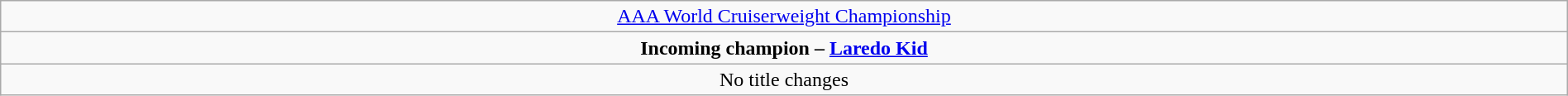<table class="wikitable" style="text-align:center; width:100%;">
<tr>
<td colspan="5" style="text-align: center;"><a href='#'>AAA World Cruiserweight Championship</a></td>
</tr>
<tr>
<td colspan="5" style="text-align: center;"><strong>Incoming champion – <a href='#'>Laredo Kid</a></strong></td>
</tr>
<tr>
<td colspan="5">No title changes</td>
</tr>
</table>
